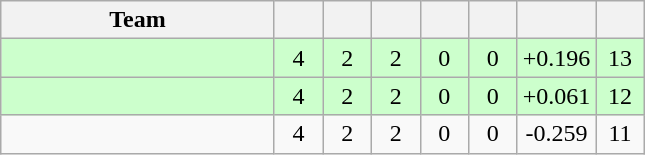<table class="wikitable" style="text-align:center">
<tr>
<th style="width:175px;">Team</th>
<th style="width:25px;"></th>
<th style="width:25px;"></th>
<th style="width:25px;"></th>
<th style="width:25px;"></th>
<th style="width:25px;"></th>
<th style="width:45px;"></th>
<th style="width:25px;"></th>
</tr>
<tr style="background:#cfc;">
<td align="left"></td>
<td>4</td>
<td>2</td>
<td>2</td>
<td>0</td>
<td>0</td>
<td>+0.196</td>
<td>13</td>
</tr>
<tr style="background:#cfc;">
<td align="left"></td>
<td>4</td>
<td>2</td>
<td>2</td>
<td>0</td>
<td>0</td>
<td>+0.061</td>
<td>12</td>
</tr>
<tr>
<td align="left"></td>
<td>4</td>
<td>2</td>
<td>2</td>
<td>0</td>
<td>0</td>
<td>-0.259</td>
<td>11</td>
</tr>
</table>
